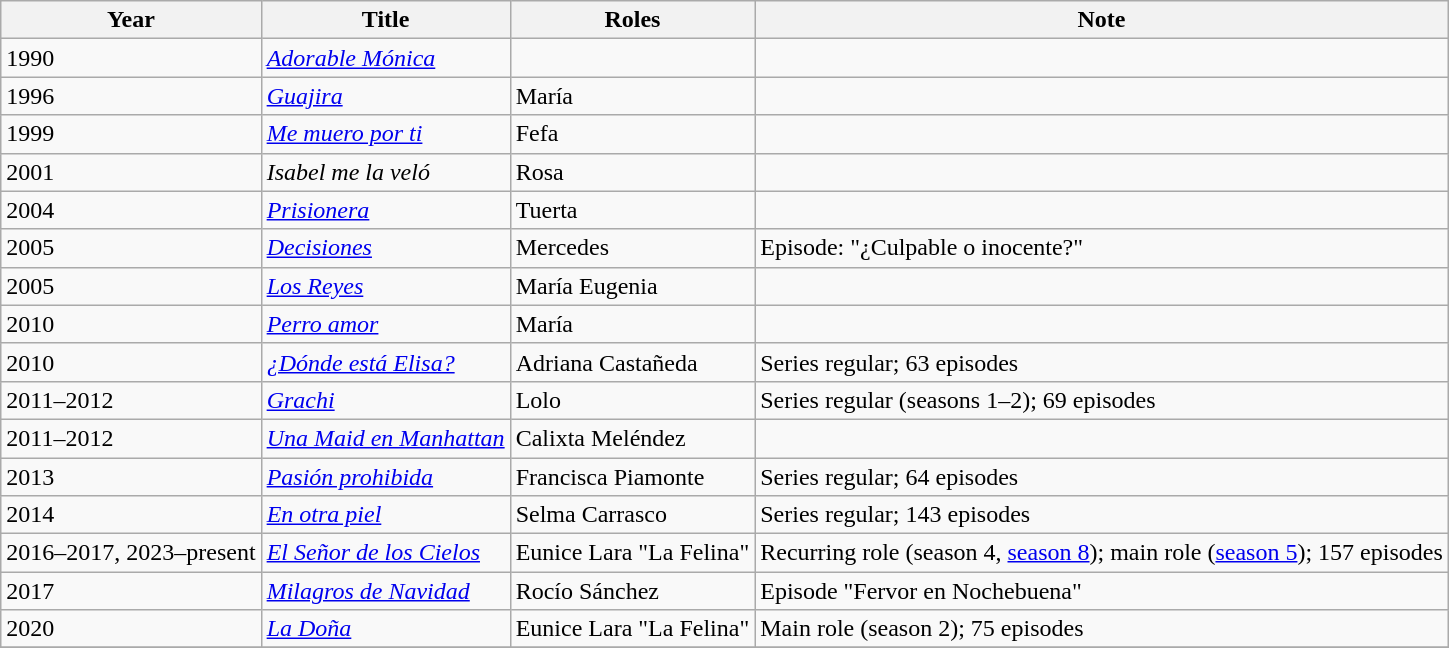<table class="wikitable sortable">
<tr>
<th>Year</th>
<th>Title</th>
<th>Roles</th>
<th>Note</th>
</tr>
<tr>
<td>1990</td>
<td><em><a href='#'>Adorable Mónica</a></em></td>
<td></td>
<td></td>
</tr>
<tr 1995 Dangerous Minds>
<td>1996</td>
<td><em><a href='#'>Guajira</a></em></td>
<td>María</td>
<td></td>
</tr>
<tr>
<td>1999</td>
<td><em><a href='#'>Me muero por ti</a></em></td>
<td>Fefa</td>
<td></td>
</tr>
<tr>
<td>2001</td>
<td><em>Isabel me la veló</em></td>
<td>Rosa</td>
<td></td>
</tr>
<tr>
<td>2004</td>
<td><em><a href='#'>Prisionera</a></em></td>
<td>Tuerta</td>
<td></td>
</tr>
<tr>
<td>2005</td>
<td><em><a href='#'>Decisiones</a></em></td>
<td>Mercedes</td>
<td>Episode: "¿Culpable o inocente?"</td>
</tr>
<tr>
<td>2005</td>
<td><em><a href='#'>Los Reyes</a></em></td>
<td>María Eugenia</td>
<td></td>
</tr>
<tr>
<td>2010</td>
<td><em><a href='#'>Perro amor</a></em></td>
<td>María</td>
<td></td>
</tr>
<tr>
<td>2010</td>
<td><em><a href='#'>¿Dónde está Elisa?</a></em></td>
<td>Adriana Castañeda</td>
<td>Series regular; 63 episodes</td>
</tr>
<tr>
<td>2011–2012</td>
<td><em><a href='#'>Grachi</a></em></td>
<td>Lolo</td>
<td>Series regular (seasons 1–2); 69 episodes</td>
</tr>
<tr>
<td>2011–2012</td>
<td><em><a href='#'>Una Maid en Manhattan</a></em></td>
<td>Calixta Meléndez</td>
<td></td>
</tr>
<tr>
<td>2013</td>
<td><em><a href='#'>Pasión prohibida</a></em></td>
<td>Francisca Piamonte</td>
<td>Series regular; 64 episodes</td>
</tr>
<tr>
<td>2014</td>
<td><em><a href='#'>En otra piel</a></em></td>
<td>Selma Carrasco</td>
<td>Series regular; 143 episodes</td>
</tr>
<tr>
<td>2016–2017, 2023–present</td>
<td><em><a href='#'>El Señor de los Cielos</a></em></td>
<td>Eunice Lara "La Felina"</td>
<td>Recurring role (season 4, <a href='#'>season 8</a>); main role (<a href='#'>season 5</a>); 157 episodes</td>
</tr>
<tr>
<td>2017</td>
<td><em><a href='#'>Milagros de Navidad</a></em></td>
<td>Rocío Sánchez</td>
<td>Episode "Fervor en Nochebuena"</td>
</tr>
<tr>
<td>2020</td>
<td><em><a href='#'>La Doña</a></em></td>
<td>Eunice Lara "La Felina"</td>
<td>Main role (season 2); 75 episodes</td>
</tr>
<tr>
</tr>
</table>
